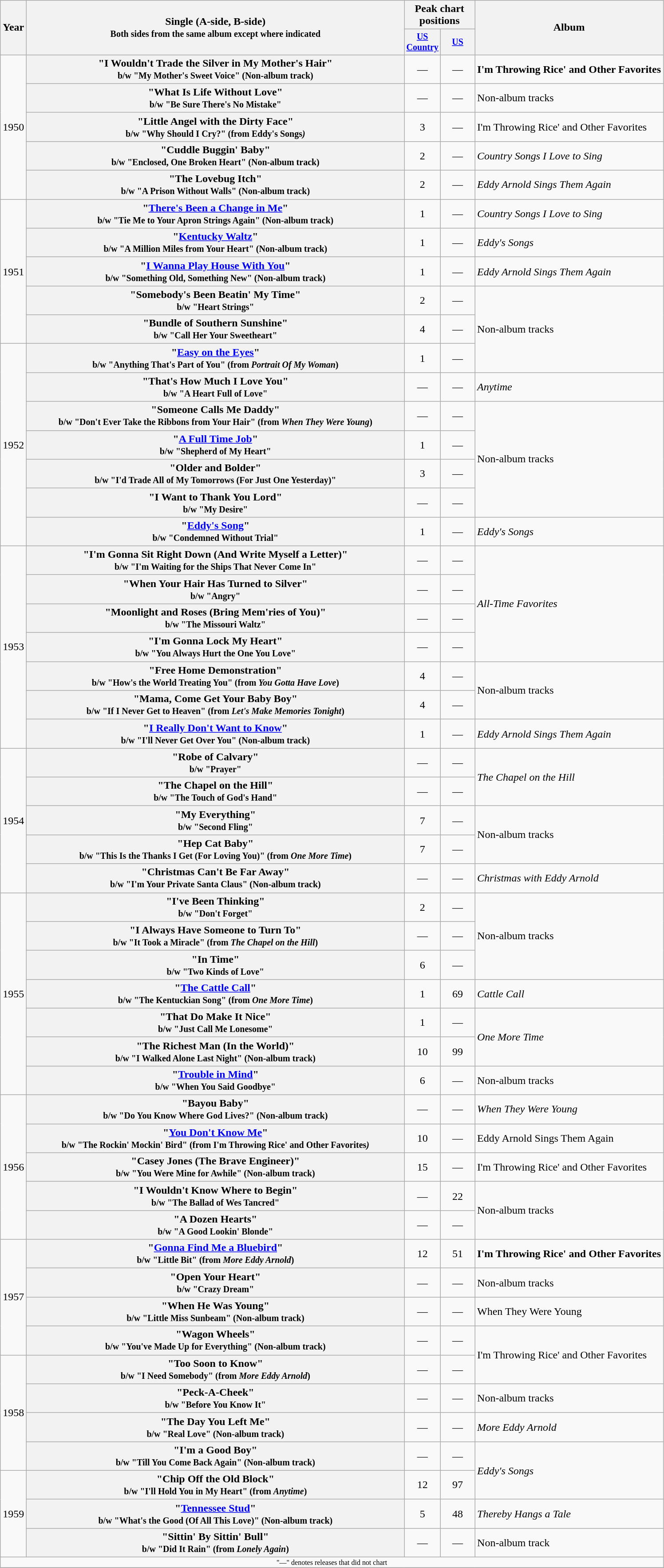<table class="wikitable plainrowheaders" style="text-align:center;">
<tr>
<th rowspan="2">Year</th>
<th rowspan="2" style="width:35em;">Single (A-side, B-side)<br><small>Both sides from the same album except where indicated</small></th>
<th colspan="2">Peak chart<br>positions</th>
<th rowspan="2">Album</th>
</tr>
<tr style="font-size:smaller;">
<th width="45"><a href='#'>US Country</a><br></th>
<th width="45"><a href='#'>US</a><br></th>
</tr>
<tr>
<td rowspan="5">1950</td>
<th scope="row">"I Wouldn't Trade the Silver in My Mother's Hair"<br><small>b/w "My Mother's Sweet Voice" (Non-album track)</small></th>
<td>—</td>
<td>—</td>
<td align="left"><strong>I'm Throwing Rice' and Other Favorites<em></td>
</tr>
<tr>
<th scope="row">"What Is Life Without Love"<br><small>b/w "Be Sure There's No Mistake"</small></th>
<td>—</td>
<td>—</td>
<td align="left">Non-album tracks</td>
</tr>
<tr>
<th scope="row">"Little Angel with the Dirty Face"<br><small>b/w "Why Should I Cry?" (from </em>Eddy's Songs<em>)</small></th>
<td>3</td>
<td>—</td>
<td align="left"></strong>I'm Throwing Rice' and Other Favorites</em></td>
</tr>
<tr>
<th scope="row">"Cuddle Buggin' Baby"<br><small>b/w "Enclosed, One Broken Heart" (Non-album track)</small></th>
<td>2</td>
<td>—</td>
<td align="left"><em>Country Songs I Love to Sing</em></td>
</tr>
<tr>
<th scope="row">"The Lovebug Itch"<br><small>b/w "A Prison Without Walls" (Non-album track)</small></th>
<td>2</td>
<td>—</td>
<td align="left"><em>Eddy Arnold Sings Them Again</em></td>
</tr>
<tr>
<td rowspan="5">1951</td>
<th scope="row">"<a href='#'>There's Been a Change in Me</a>"<br><small>b/w "Tie Me to Your Apron Strings Again" (Non-album track)</small></th>
<td>1</td>
<td>—</td>
<td align="left"><em>Country Songs I Love to Sing</em></td>
</tr>
<tr>
<th scope="row">"<a href='#'>Kentucky Waltz</a>"<br><small>b/w "A Million Miles from Your Heart" (Non-album track)</small></th>
<td>1</td>
<td>—</td>
<td align="left"><em>Eddy's Songs</em></td>
</tr>
<tr>
<th scope="row">"<a href='#'>I Wanna Play House With You</a>"<br><small>b/w "Something Old, Something New" (Non-album track)</small></th>
<td>1</td>
<td>—</td>
<td align="left"><em>Eddy Arnold Sings Them Again</em></td>
</tr>
<tr>
<th scope="row">"Somebody's Been Beatin' My Time"<br><small>b/w "Heart Strings"</small></th>
<td>2</td>
<td>—</td>
<td align="left" rowspan="3">Non-album tracks</td>
</tr>
<tr>
<th scope="row">"Bundle of Southern Sunshine"<br><small>b/w "Call Her Your Sweetheart"</small></th>
<td>4</td>
<td>—</td>
</tr>
<tr>
<td rowspan="7">1952</td>
<th scope="row">"<a href='#'>Easy on the Eyes</a>"<br><small>b/w "Anything That's Part of You" (from <em>Portrait Of My Woman</em>)</small></th>
<td>1</td>
<td>—</td>
</tr>
<tr>
<th scope="row">"That's How Much I Love You"<br><small>b/w "A Heart Full of Love"</small></th>
<td>—</td>
<td>—</td>
<td align="left"><em>Anytime</em></td>
</tr>
<tr>
<th scope="row">"Someone Calls Me Daddy"<br><small>b/w "Don't Ever Take the Ribbons from Your Hair" (from <em>When They Were Young</em>)</small></th>
<td>—</td>
<td>—</td>
<td align="left" rowspan="4">Non-album tracks</td>
</tr>
<tr>
<th scope="row">"<a href='#'>A Full Time Job</a>"<br><small>b/w "Shepherd of My Heart"</small></th>
<td>1</td>
<td>—</td>
</tr>
<tr>
<th scope="row">"Older and Bolder"<br><small>b/w "I'd Trade All of My Tomorrows (For Just One Yesterday)"</small></th>
<td>3</td>
<td>—</td>
</tr>
<tr>
<th scope="row">"I Want to Thank You Lord"<br><small>b/w "My Desire"</small></th>
<td>—</td>
<td>—</td>
</tr>
<tr>
<th scope="row">"<a href='#'>Eddy's Song</a>"<br><small>b/w "Condemned Without Trial"</small></th>
<td>1</td>
<td>—</td>
<td align="left"><em>Eddy's Songs</em></td>
</tr>
<tr>
<td rowspan="7">1953</td>
<th scope="row">"I'm Gonna Sit Right Down (And Write Myself a Letter)"<br><small>b/w "I'm Waiting for the Ships That Never Come In"</small></th>
<td>—</td>
<td>—</td>
<td align="left" rowspan="4"><em>All-Time Favorites</em></td>
</tr>
<tr>
<th scope="row">"When Your Hair Has Turned to Silver"<br><small>b/w "Angry"</small></th>
<td>—</td>
<td>—</td>
</tr>
<tr>
<th scope="row">"Moonlight and Roses (Bring Mem'ries of You)"<br><small>b/w "The Missouri Waltz"</small></th>
<td>—</td>
<td>—</td>
</tr>
<tr>
<th scope="row">"I'm Gonna Lock My Heart"<br><small>b/w "You Always Hurt the One You Love"</small></th>
<td>—</td>
<td>—</td>
</tr>
<tr>
<th scope="row">"Free Home Demonstration"<br><small>b/w "How's the World Treating You" (from <em>You Gotta Have Love</em>)</small></th>
<td>4</td>
<td>—</td>
<td align="left" rowspan="2">Non-album tracks</td>
</tr>
<tr>
<th scope="row">"Mama, Come Get Your Baby Boy"<br><small>b/w "If I Never Get to Heaven" (from <em>Let's Make Memories Tonight</em>)</small></th>
<td>4</td>
<td>—</td>
</tr>
<tr>
<th scope="row">"<a href='#'>I Really Don't Want to Know</a>"<br><small>b/w "I'll Never Get Over You" (Non-album track)</small></th>
<td>1</td>
<td>—</td>
<td align="left"><em>Eddy Arnold Sings Them Again</em></td>
</tr>
<tr>
<td rowspan="5">1954</td>
<th scope="row">"Robe of Calvary"<br><small>b/w "Prayer"</small></th>
<td>—</td>
<td>—</td>
<td align="left" rowspan="2"><em>The Chapel on the Hill</em></td>
</tr>
<tr>
<th scope="row">"The Chapel on the Hill"<br><small>b/w "The Touch of God's Hand"</small></th>
<td>—</td>
<td>—</td>
</tr>
<tr>
<th scope="row">"My Everything"<br><small>b/w "Second Fling"</small></th>
<td>7</td>
<td>—</td>
<td align="left" rowspan="2">Non-album tracks</td>
</tr>
<tr>
<th scope="row">"Hep Cat Baby"<br><small>b/w "This Is the Thanks I Get (For Loving You)" (from <em>One More Time</em>)</small></th>
<td>7</td>
<td>—</td>
</tr>
<tr>
<th scope="row">"Christmas Can't Be Far Away"<br><small>b/w "I'm Your Private Santa Claus" (Non-album track)</small></th>
<td>—</td>
<td>—</td>
<td align="left"><em>Christmas with Eddy Arnold</em></td>
</tr>
<tr>
<td rowspan="7">1955</td>
<th scope="row">"I've Been Thinking"<br><small>b/w "Don't Forget"</small></th>
<td>2</td>
<td>—</td>
<td align="left" rowspan="3">Non-album tracks</td>
</tr>
<tr>
<th scope="row">"I Always Have Someone to Turn To"<br><small>b/w "It Took a Miracle" (from <em>The Chapel on the Hill</em>)</small></th>
<td>—</td>
<td>—</td>
</tr>
<tr>
<th scope="row">"In Time"<br><small>b/w "Two Kinds of Love"</small></th>
<td>6</td>
<td>—</td>
</tr>
<tr>
<th scope="row">"<a href='#'>The Cattle Call</a>"<br><small>b/w "The Kentuckian Song" (from <em>One More Time</em>)</small></th>
<td>1</td>
<td>69</td>
<td align="left"><em>Cattle Call</em></td>
</tr>
<tr>
<th scope="row">"That Do Make It Nice"<br><small>b/w "Just Call Me Lonesome"</small></th>
<td>1</td>
<td>—</td>
<td align="left" rowspan="2"><em>One More Time</em></td>
</tr>
<tr>
<th scope="row">"The Richest Man (In the World)"<br><small>b/w "I Walked Alone Last Night" (Non-album track)</small></th>
<td>10</td>
<td>99</td>
</tr>
<tr>
<th scope="row">"<a href='#'>Trouble in Mind</a>"<br><small>b/w "When You Said Goodbye"</small></th>
<td>6</td>
<td>—</td>
<td align="left">Non-album tracks</td>
</tr>
<tr>
<td rowspan="5">1956</td>
<th scope="row">"Bayou Baby"<br><small>b/w "Do You Know Where God Lives?" (Non-album track)</small></th>
<td>—</td>
<td>—</td>
<td align="left"><em>When They Were Young</em></td>
</tr>
<tr>
<th scope="row">"<a href='#'>You Don't Know Me</a>"<br><small>b/w "The Rockin' Mockin' Bird" (from <strong>I'm Throwing Rice' and Other Favorites<em>)</small></th>
<td>10</td>
<td>—</td>
<td align="left"></em>Eddy Arnold Sings Them Again<em></td>
</tr>
<tr>
<th scope="row">"Casey Jones (The Brave Engineer)"<br><small>b/w "You Were Mine for Awhile" (Non-album track)</small></th>
<td>15</td>
<td>—</td>
<td align="left"></strong>I'm Throwing Rice' and Other Favorites</em></td>
</tr>
<tr>
<th scope="row">"I Wouldn't Know Where to Begin"<br><small>b/w "The Ballad of Wes Tancred"</small></th>
<td>—</td>
<td>22</td>
<td align="left" rowspan="2">Non-album tracks</td>
</tr>
<tr>
<th scope="row">"A Dozen Hearts"<br><small>b/w "A Good Lookin' Blonde" </small></th>
<td>—</td>
<td>—</td>
</tr>
<tr>
<td rowspan="4">1957</td>
<th scope="row">"<a href='#'>Gonna Find Me a Bluebird</a>"<br><small>b/w "Little Bit" (from <em>More Eddy Arnold</em>)</small></th>
<td>12</td>
<td>51</td>
<td align="left"><strong>I'm Throwing Rice' and Other Favorites<em></td>
</tr>
<tr>
<th scope="row">"Open Your Heart"<br><small>b/w "Crazy Dream"</small></th>
<td>—</td>
<td>—</td>
<td align="left">Non-album tracks</td>
</tr>
<tr>
<th scope="row">"When He Was Young"<br><small>b/w "Little Miss Sunbeam" (Non-album track)</small></th>
<td>—</td>
<td>—</td>
<td align="left"></em>When They Were Young<em></td>
</tr>
<tr>
<th scope="row">"Wagon Wheels"<br><small>b/w "You've Made Up for Everything" (Non-album track)</small></th>
<td>—</td>
<td>—</td>
<td align="left" rowspan="2"></strong>I'm Throwing Rice' and Other Favorites</em></td>
</tr>
<tr>
<td rowspan="4">1958</td>
<th scope="row">"Too Soon to Know"<br><small>b/w "I Need Somebody" (from <em>More Eddy Arnold</em>)</small></th>
<td>—</td>
<td>—</td>
</tr>
<tr>
<th scope="row">"Peck-A-Cheek"<br><small>b/w "Before You Know It"</small></th>
<td>—</td>
<td>—</td>
<td align="left">Non-album tracks</td>
</tr>
<tr>
<th scope="row">"The Day You Left Me"<br><small>b/w "Real Love" (Non-album track)</small></th>
<td>—</td>
<td>—</td>
<td align="left"><em>More Eddy Arnold</em></td>
</tr>
<tr>
<th scope="row">"I'm a Good Boy"<br><small>b/w "Till You Come Back Again" (Non-album track)</small></th>
<td>—</td>
<td>—</td>
<td align="left" rowspan="2"><em>Eddy's Songs</em></td>
</tr>
<tr>
<td rowspan="3">1959</td>
<th scope="row">"Chip Off the Old Block"<br><small>b/w "I'll Hold You in My Heart" (from <em>Anytime</em>)</small></th>
<td>12</td>
<td>97</td>
</tr>
<tr>
<th scope="row">"<a href='#'>Tennessee Stud</a>"<br><small>b/w "What's the Good (Of All This Love)" (Non-album track)</small></th>
<td>5</td>
<td>48</td>
<td align="left"><em>Thereby Hangs a Tale</em></td>
</tr>
<tr>
<th scope="row">"Sittin' By Sittin' Bull"<br><small>b/w "Did It Rain" (from <em>Lonely Again</em>)</small></th>
<td>—</td>
<td>—</td>
<td align="left">Non-album track</td>
</tr>
<tr>
<td colspan="5" style="font-size:8pt">"—" denotes releases that did not chart</td>
</tr>
<tr>
</tr>
</table>
